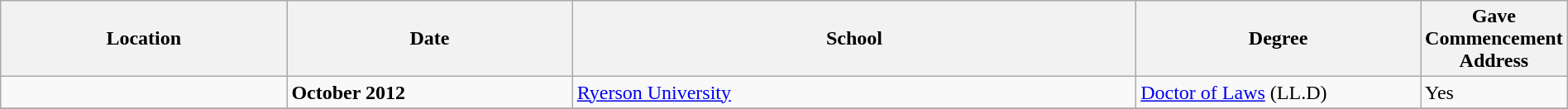<table class="wikitable" style="width:100%;">
<tr>
<th style="width:20%;">Location</th>
<th style="width:20%;">Date</th>
<th style="width:40%;">School</th>
<th style="width:20%;">Degree</th>
<th style="width:20%;">Gave Commencement Address</th>
</tr>
<tr>
<td></td>
<td><strong>October 2012</strong></td>
<td><a href='#'>Ryerson University</a></td>
<td><a href='#'>Doctor of Laws</a> (LL.D) </td>
<td>Yes</td>
</tr>
<tr>
</tr>
</table>
